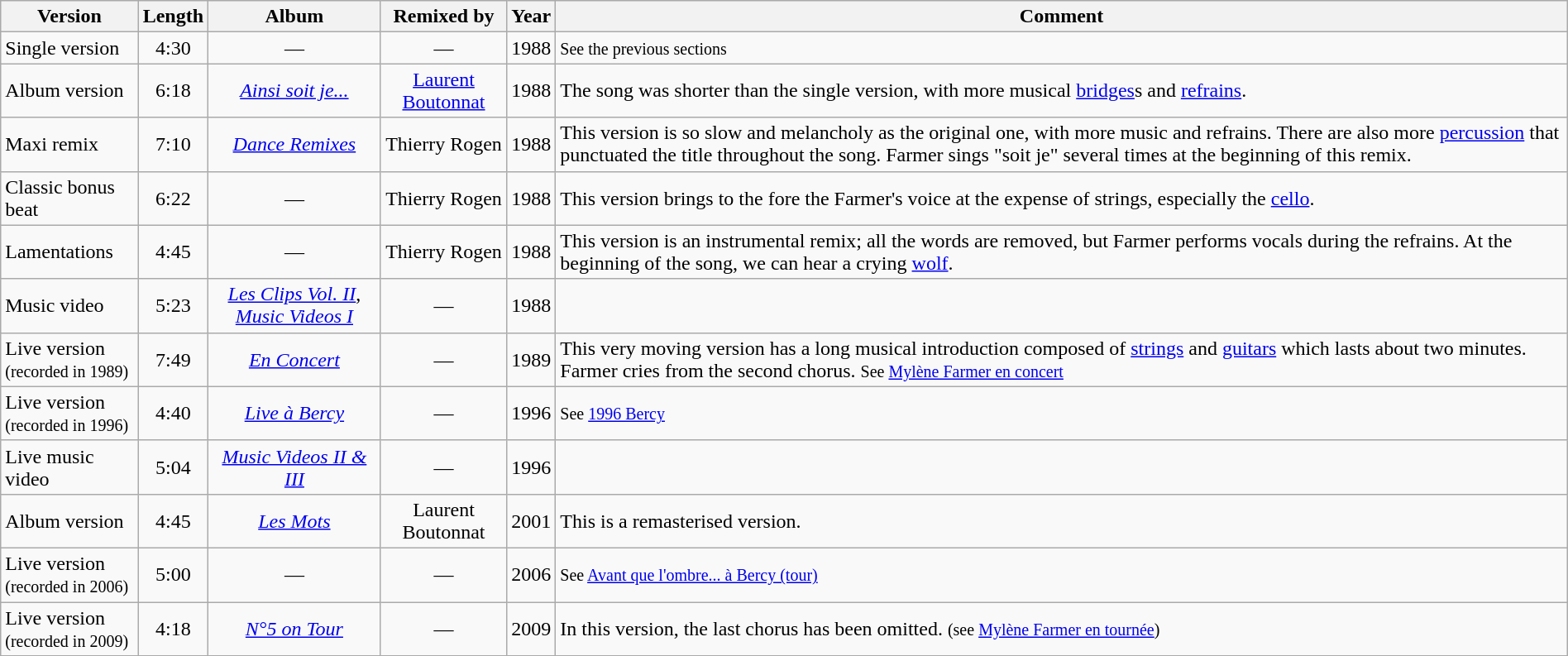<table class="wikitable sortable" width="100%" border="1">
<tr>
<th>Version</th>
<th>Length</th>
<th>Album</th>
<th>Remixed by</th>
<th>Year</th>
<th>Comment</th>
</tr>
<tr>
<td>Single version</td>
<td align="center">4:30</td>
<td align="center">—</td>
<td align="center">—</td>
<td align="center">1988</td>
<td><small>See the previous sections</small></td>
</tr>
<tr>
<td>Album version</td>
<td align="center">6:18</td>
<td align="center"><em><a href='#'>Ainsi soit je...</a></em></td>
<td align="center"><a href='#'>Laurent Boutonnat</a></td>
<td align="center">1988</td>
<td>The song was shorter than the single version, with more musical <a href='#'>bridges</a>s and <a href='#'>refrains</a>.</td>
</tr>
<tr>
<td>Maxi remix</td>
<td align="center">7:10</td>
<td align="center"><em><a href='#'>Dance Remixes</a></em></td>
<td align="center">Thierry Rogen</td>
<td align="center">1988</td>
<td>This version is so slow and melancholy as the original one, with more music and refrains. There are also more <a href='#'>percussion</a> that punctuated the title throughout the song. Farmer sings "soit je" several times at the beginning of this remix.</td>
</tr>
<tr>
<td>Classic bonus beat</td>
<td align="center">6:22</td>
<td align="center">—</td>
<td align="center">Thierry Rogen</td>
<td align="center">1988</td>
<td>This version brings to the fore the Farmer's voice at the expense of strings, especially the <a href='#'>cello</a>.</td>
</tr>
<tr>
<td>Lamentations</td>
<td align="center">4:45</td>
<td align="center">—</td>
<td align="center">Thierry Rogen</td>
<td align="center">1988</td>
<td>This version is an instrumental remix; all the words are removed, but Farmer performs vocals during the refrains. At the beginning of the song, we can hear a crying <a href='#'>wolf</a>.</td>
</tr>
<tr>
<td>Music video</td>
<td align="center">5:23</td>
<td align="center"><em><a href='#'>Les Clips Vol. II</a></em>, <em><a href='#'>Music Videos I</a></em></td>
<td align="center">—</td>
<td align="center">1988</td>
<td></td>
</tr>
<tr>
<td>Live version <br><small>(recorded in 1989)</small></td>
<td align="center">7:49</td>
<td align="center"><em><a href='#'>En Concert</a></em></td>
<td align="center">—</td>
<td align="center">1989</td>
<td>This very moving version has a long musical introduction composed of <a href='#'>strings</a> and <a href='#'>guitars</a> which lasts about two minutes. Farmer cries from the second chorus. <small>See <a href='#'>Mylène Farmer en concert</a></small></td>
</tr>
<tr>
<td>Live version <br><small>(recorded in 1996)</small></td>
<td align="center">4:40</td>
<td align="center"><em><a href='#'>Live à Bercy</a></em></td>
<td align="center">—</td>
<td align="center">1996</td>
<td><small>See <a href='#'>1996 Bercy</a></small></td>
</tr>
<tr>
<td>Live music video</td>
<td align="center">5:04</td>
<td align="center"><em><a href='#'>Music Videos II & III</a></em></td>
<td align="center">—</td>
<td align="center">1996</td>
<td></td>
</tr>
<tr>
<td>Album version</td>
<td align="center">4:45</td>
<td align="center"><em><a href='#'>Les Mots</a></em></td>
<td align="center">Laurent Boutonnat</td>
<td align="center">2001</td>
<td>This is a remasterised version.</td>
</tr>
<tr>
<td>Live version <br><small>(recorded in 2006)</small></td>
<td align="center">5:00</td>
<td align="center">—</td>
<td align="center">—</td>
<td align="center">2006</td>
<td><small>See <a href='#'>Avant que l'ombre... à Bercy (tour)</a></small></td>
</tr>
<tr>
<td>Live version <br><small>(recorded in 2009)</small></td>
<td align="center">4:18</td>
<td align="center"><em><a href='#'>N°5 on Tour</a></em></td>
<td align="center">—</td>
<td align="center">2009</td>
<td>In this version, the last chorus has been omitted. <small>(see <a href='#'>Mylène Farmer en tournée</a>)</small></td>
</tr>
<tr>
</tr>
</table>
